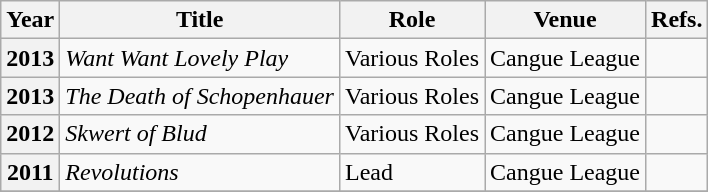<table class="wikitable plainrowheaders" style="margin-right: 0;">
<tr>
<th scope="col">Year</th>
<th scope="col">Title</th>
<th scope="col">Role</th>
<th scope="col">Venue</th>
<th scope="col">Refs.</th>
</tr>
<tr>
<th scope="row">2013</th>
<td><em>Want Want Lovely Play</em></td>
<td>Various Roles</td>
<td>Cangue League</td>
<td></td>
</tr>
<tr>
<th scope="row">2013</th>
<td><em>The Death of Schopenhauer</em></td>
<td>Various Roles</td>
<td>Cangue League</td>
<td></td>
</tr>
<tr>
<th scope="row">2012</th>
<td><em>Skwert of Blud</em></td>
<td>Various Roles</td>
<td>Cangue League</td>
<td></td>
</tr>
<tr>
<th scope="row">2011</th>
<td><em>Revolutions</em></td>
<td>Lead</td>
<td>Cangue League</td>
<td></td>
</tr>
<tr>
</tr>
</table>
